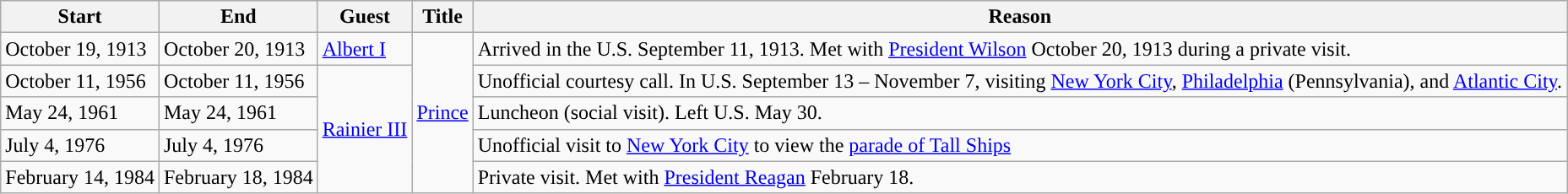<table class="wikitable sortable">
<tr>
<th>Start</th>
<th>End</th>
<th>Guest</th>
<th>Title</th>
<th>Reason</th>
</tr>
<tr>
<td>October 19, 1913</td>
<td>October 20, 1913</td>
<td><a href='#'>Albert I</a></td>
<td rowspan=5><a href='#'>Prince</a></td>
<td>Arrived in the U.S. September 11, 1913. Met with <a href='#'>President Wilson</a> October 20, 1913 during a private visit.</td>
</tr>
<tr>
<td>October 11, 1956</td>
<td>October 11, 1956</td>
<td rowspan=4><a href='#'>Rainier III</a></td>
<td>Unofficial courtesy call. In U.S. September 13 – November 7, visiting <a href='#'>New York City</a>, <a href='#'>Philadelphia</a> (Pennsylvania), and <a href='#'>Atlantic City</a>.</td>
</tr>
<tr>
<td>May 24, 1961</td>
<td>May 24, 1961</td>
<td>Luncheon (social visit). Left U.S. May 30.</td>
</tr>
<tr>
<td>July 4, 1976</td>
<td>July 4, 1976</td>
<td>Unofficial visit to <a href='#'>New York City</a> to view the <a href='#'>parade of Tall Ships</a></td>
</tr>
<tr>
<td>February 14, 1984</td>
<td>February 18, 1984</td>
<td>Private visit. Met with <a href='#'>President Reagan</a> February 18.</td>
</tr>
</table>
